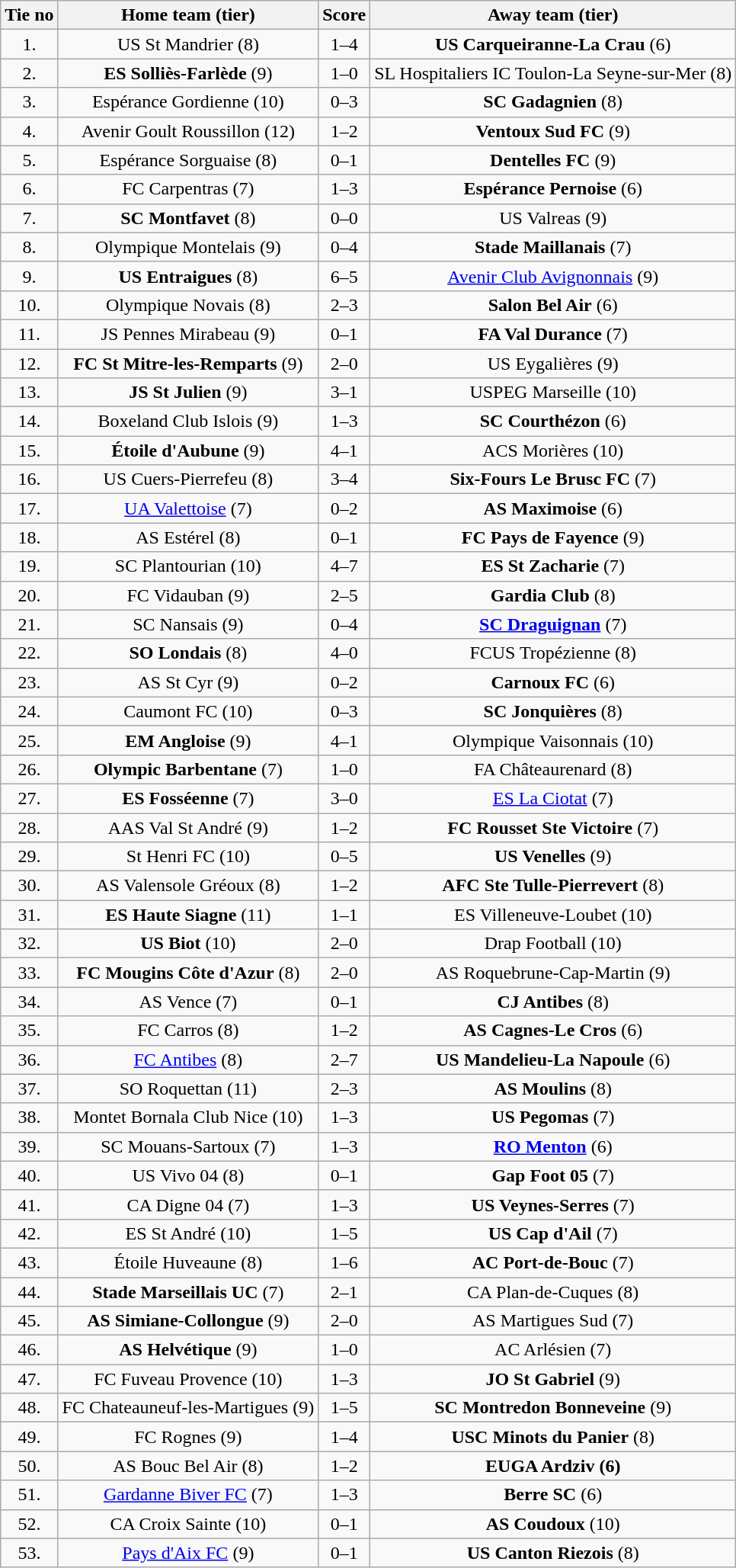<table class="wikitable" style="text-align: center">
<tr>
<th>Tie no</th>
<th>Home team (tier)</th>
<th>Score</th>
<th>Away team (tier)</th>
</tr>
<tr>
<td>1.</td>
<td>US St Mandrier (8)</td>
<td>1–4</td>
<td><strong>US Carqueiranne-La Crau</strong> (6)</td>
</tr>
<tr>
<td>2.</td>
<td><strong>ES Solliès-Farlède</strong> (9)</td>
<td>1–0</td>
<td>SL Hospitaliers IC Toulon-La Seyne-sur-Mer (8)</td>
</tr>
<tr>
<td>3.</td>
<td>Espérance Gordienne (10)</td>
<td>0–3 </td>
<td><strong>SC Gadagnien</strong> (8)</td>
</tr>
<tr>
<td>4.</td>
<td>Avenir Goult Roussillon (12)</td>
<td>1–2 </td>
<td><strong>Ventoux Sud FC</strong> (9)</td>
</tr>
<tr>
<td>5.</td>
<td>Espérance Sorguaise (8)</td>
<td>0–1</td>
<td><strong>Dentelles FC</strong> (9)</td>
</tr>
<tr>
<td>6.</td>
<td>FC Carpentras (7)</td>
<td>1–3</td>
<td><strong>Espérance Pernoise</strong> (6)</td>
</tr>
<tr>
<td>7.</td>
<td><strong>SC Montfavet</strong> (8)</td>
<td>0–0 </td>
<td>US Valreas (9)</td>
</tr>
<tr>
<td>8.</td>
<td>Olympique Montelais (9)</td>
<td>0–4</td>
<td><strong>Stade Maillanais</strong> (7)</td>
</tr>
<tr>
<td>9.</td>
<td><strong>US Entraigues</strong> (8)</td>
<td>6–5 </td>
<td><a href='#'>Avenir Club Avignonnais</a> (9)</td>
</tr>
<tr>
<td>10.</td>
<td>Olympique Novais (8)</td>
<td>2–3</td>
<td><strong>Salon Bel Air</strong> (6)</td>
</tr>
<tr>
<td>11.</td>
<td>JS Pennes Mirabeau (9)</td>
<td>0–1 </td>
<td><strong>FA Val Durance</strong> (7)</td>
</tr>
<tr>
<td>12.</td>
<td><strong>FC St Mitre-les-Remparts</strong> (9)</td>
<td>2–0</td>
<td>US Eygalières (9)</td>
</tr>
<tr>
<td>13.</td>
<td><strong>JS St Julien</strong> (9)</td>
<td>3–1</td>
<td>USPEG Marseille (10)</td>
</tr>
<tr>
<td>14.</td>
<td>Boxeland Club Islois (9)</td>
<td>1–3</td>
<td><strong>SC Courthézon</strong> (6)</td>
</tr>
<tr>
<td>15.</td>
<td><strong>Étoile d'Aubune</strong> (9)</td>
<td>4–1</td>
<td>ACS Morières (10)</td>
</tr>
<tr>
<td>16.</td>
<td>US Cuers-Pierrefeu (8)</td>
<td>3–4</td>
<td><strong>Six-Fours Le Brusc FC</strong> (7)</td>
</tr>
<tr>
<td>17.</td>
<td><a href='#'>UA Valettoise</a> (7)</td>
<td>0–2 </td>
<td><strong>AS Maximoise</strong> (6)</td>
</tr>
<tr>
<td>18.</td>
<td>AS Estérel (8)</td>
<td>0–1</td>
<td><strong>FC Pays de Fayence</strong> (9)</td>
</tr>
<tr>
<td>19.</td>
<td>SC Plantourian (10)</td>
<td>4–7</td>
<td><strong>ES St Zacharie</strong> (7)</td>
</tr>
<tr>
<td>20.</td>
<td>FC Vidauban (9)</td>
<td>2–5</td>
<td><strong>Gardia Club</strong> (8)</td>
</tr>
<tr>
<td>21.</td>
<td>SC Nansais (9)</td>
<td>0–4</td>
<td><strong><a href='#'>SC Draguignan</a></strong> (7)</td>
</tr>
<tr>
<td>22.</td>
<td><strong>SO Londais</strong> (8)</td>
<td>4–0</td>
<td>FCUS Tropézienne (8)</td>
</tr>
<tr>
<td>23.</td>
<td>AS St Cyr (9)</td>
<td>0–2</td>
<td><strong>Carnoux FC</strong> (6)</td>
</tr>
<tr>
<td>24.</td>
<td>Caumont FC (10)</td>
<td>0–3</td>
<td><strong>SC Jonquières</strong> (8)</td>
</tr>
<tr>
<td>25.</td>
<td><strong>EM Angloise</strong> (9)</td>
<td>4–1</td>
<td>Olympique Vaisonnais (10)</td>
</tr>
<tr>
<td>26.</td>
<td><strong>Olympic Barbentane</strong> (7)</td>
<td>1–0</td>
<td>FA Châteaurenard (8)</td>
</tr>
<tr>
<td>27.</td>
<td><strong>ES Fosséenne</strong> (7)</td>
<td>3–0</td>
<td><a href='#'>ES La Ciotat</a> (7)</td>
</tr>
<tr>
<td>28.</td>
<td>AAS Val St André (9)</td>
<td>1–2</td>
<td><strong>FC Rousset Ste Victoire</strong> (7)</td>
</tr>
<tr>
<td>29.</td>
<td>St Henri FC (10)</td>
<td>0–5</td>
<td><strong>US Venelles</strong> (9)</td>
</tr>
<tr>
<td>30.</td>
<td>AS Valensole Gréoux (8)</td>
<td>1–2 </td>
<td><strong>AFC Ste Tulle-Pierrevert</strong> (8)</td>
</tr>
<tr>
<td>31.</td>
<td><strong>ES Haute Siagne</strong> (11)</td>
<td>1–1 </td>
<td>ES Villeneuve-Loubet (10)</td>
</tr>
<tr>
<td>32.</td>
<td><strong>US Biot</strong> (10)</td>
<td>2–0</td>
<td>Drap Football (10)</td>
</tr>
<tr>
<td>33.</td>
<td><strong>FC Mougins Côte d'Azur</strong> (8)</td>
<td>2–0</td>
<td>AS Roquebrune-Cap-Martin (9)</td>
</tr>
<tr>
<td>34.</td>
<td>AS Vence (7)</td>
<td>0–1 </td>
<td><strong>CJ Antibes</strong> (8)</td>
</tr>
<tr>
<td>35.</td>
<td>FC Carros (8)</td>
<td>1–2</td>
<td><strong>AS Cagnes-Le Cros</strong> (6)</td>
</tr>
<tr>
<td>36.</td>
<td><a href='#'>FC Antibes</a> (8)</td>
<td>2–7</td>
<td><strong>US Mandelieu-La Napoule</strong> (6)</td>
</tr>
<tr>
<td>37.</td>
<td>SO Roquettan (11)</td>
<td>2–3</td>
<td><strong>AS Moulins</strong> (8)</td>
</tr>
<tr>
<td>38.</td>
<td>Montet Bornala Club Nice (10)</td>
<td>1–3</td>
<td><strong>US Pegomas</strong> (7)</td>
</tr>
<tr>
<td>39.</td>
<td>SC Mouans-Sartoux (7)</td>
<td>1–3</td>
<td><strong><a href='#'>RO Menton</a></strong> (6)</td>
</tr>
<tr>
<td>40.</td>
<td>US Vivo 04 (8)</td>
<td>0–1</td>
<td><strong>Gap Foot 05</strong> (7)</td>
</tr>
<tr>
<td>41.</td>
<td>CA Digne 04 (7)</td>
<td>1–3 </td>
<td><strong>US Veynes-Serres</strong> (7)</td>
</tr>
<tr>
<td>42.</td>
<td>ES St André (10)</td>
<td>1–5</td>
<td><strong>US Cap d'Ail</strong> (7)</td>
</tr>
<tr>
<td>43.</td>
<td>Étoile Huveaune (8)</td>
<td>1–6</td>
<td><strong>AC Port-de-Bouc</strong> (7)</td>
</tr>
<tr>
<td>44.</td>
<td><strong>Stade Marseillais UC</strong> (7)</td>
<td>2–1</td>
<td>CA Plan-de-Cuques (8)</td>
</tr>
<tr>
<td>45.</td>
<td><strong>AS Simiane-Collongue</strong> (9)</td>
<td>2–0</td>
<td>AS Martigues Sud (7)</td>
</tr>
<tr>
<td>46.</td>
<td><strong>AS Helvétique</strong> (9)</td>
<td>1–0 </td>
<td>AC Arlésien (7)</td>
</tr>
<tr>
<td>47.</td>
<td>FC Fuveau Provence (10)</td>
<td>1–3</td>
<td><strong>JO St Gabriel</strong> (9)</td>
</tr>
<tr>
<td>48.</td>
<td>FC Chateauneuf-les-Martigues (9)</td>
<td>1–5</td>
<td><strong>SC Montredon Bonneveine</strong> (9)</td>
</tr>
<tr>
<td>49.</td>
<td>FC Rognes (9)</td>
<td>1–4</td>
<td><strong>USC Minots du Panier</strong> (8)</td>
</tr>
<tr>
<td>50.</td>
<td>AS Bouc Bel Air (8)</td>
<td>1–2</td>
<td><strong>EUGA Ardziv (6)</strong></td>
</tr>
<tr>
<td>51.</td>
<td><a href='#'>Gardanne Biver FC</a> (7)</td>
<td>1–3</td>
<td><strong>Berre SC</strong> (6)</td>
</tr>
<tr>
<td>52.</td>
<td>CA Croix Sainte (10)</td>
<td>0–1</td>
<td><strong>AS Coudoux</strong> (10)</td>
</tr>
<tr>
<td>53.</td>
<td><a href='#'>Pays d'Aix FC</a> (9)</td>
<td>0–1</td>
<td><strong>US Canton Riezois</strong> (8)</td>
</tr>
</table>
